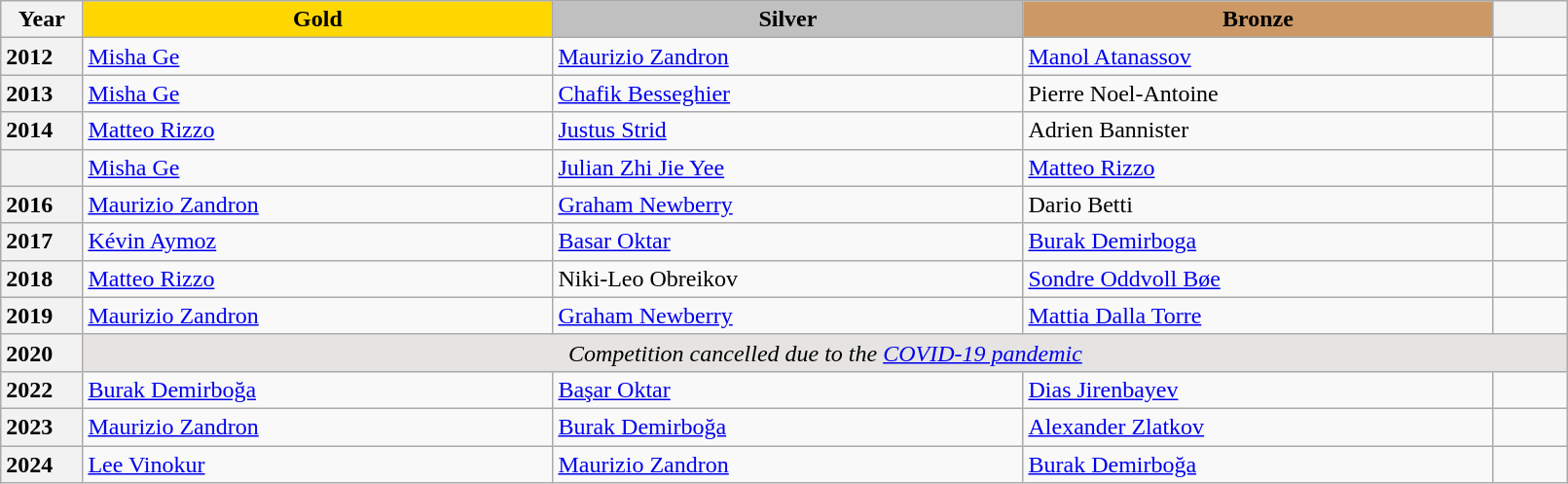<table class="wikitable unsortable" style="text-align:left; width:85%">
<tr>
<th scope="col" style="text-align:center">Year</th>
<td scope="col" style="text-align:center; width:30%; background:gold"><strong>Gold</strong></td>
<td scope="col" style="text-align:center; width:30%; background:silver"><strong>Silver</strong></td>
<td scope="col" style="text-align:center; width:30%; background:#c96"><strong>Bronze</strong></td>
<th scope="col" style="text-align:center"></th>
</tr>
<tr>
<th scope="row" style="text-align:left">2012</th>
<td> <a href='#'>Misha Ge</a></td>
<td> <a href='#'>Maurizio Zandron</a></td>
<td> <a href='#'>Manol Atanassov</a></td>
<td></td>
</tr>
<tr>
<th scope="row" style="text-align:left">2013</th>
<td> <a href='#'>Misha Ge</a></td>
<td> <a href='#'>Chafik Besseghier</a></td>
<td> Pierre Noel-Antoine</td>
<td></td>
</tr>
<tr>
<th scope="row" style="text-align:left">2014</th>
<td> <a href='#'>Matteo Rizzo</a></td>
<td> <a href='#'>Justus Strid</a></td>
<td> Adrien Bannister</td>
<td></td>
</tr>
<tr>
<th scope="row" style="text-align:left"></th>
<td> <a href='#'>Misha Ge</a></td>
<td> <a href='#'>Julian Zhi Jie Yee</a></td>
<td> <a href='#'>Matteo Rizzo</a></td>
<td></td>
</tr>
<tr>
<th scope="row" style="text-align:left">2016</th>
<td> <a href='#'>Maurizio Zandron</a></td>
<td> <a href='#'>Graham Newberry</a></td>
<td> Dario Betti</td>
<td></td>
</tr>
<tr>
<th scope="row" style="text-align:left">2017</th>
<td> <a href='#'>Kévin Aymoz</a></td>
<td> <a href='#'>Basar Oktar</a></td>
<td> <a href='#'>Burak Demirboga</a></td>
<td></td>
</tr>
<tr>
<th scope="row" style="text-align:left">2018</th>
<td> <a href='#'>Matteo Rizzo</a></td>
<td> Niki-Leo Obreikov</td>
<td> <a href='#'>Sondre Oddvoll Bøe</a></td>
<td></td>
</tr>
<tr>
<th scope="row" style="text-align:left">2019</th>
<td> <a href='#'>Maurizio Zandron</a></td>
<td> <a href='#'>Graham Newberry</a></td>
<td> <a href='#'>Mattia Dalla Torre</a></td>
<td></td>
</tr>
<tr>
<th scope="row" style="text-align:left">2020</th>
<td colspan="4" align="center" bgcolor="e5e4e2"><em>Competition cancelled due to the <a href='#'>COVID-19 pandemic</a></em></td>
</tr>
<tr>
<th scope="row" style="text-align:left">2022</th>
<td> <a href='#'>Burak Demirboğa</a></td>
<td> <a href='#'>Başar Oktar</a></td>
<td> <a href='#'>Dias Jirenbayev</a></td>
<td></td>
</tr>
<tr>
<th scope="row" style="text-align:left">2023</th>
<td> <a href='#'>Maurizio Zandron</a></td>
<td> <a href='#'>Burak Demirboğa</a></td>
<td> <a href='#'>Alexander Zlatkov</a></td>
<td></td>
</tr>
<tr>
<th scope="row" style="text-align:left">2024</th>
<td> <a href='#'>Lee Vinokur</a></td>
<td> <a href='#'>Maurizio Zandron</a></td>
<td> <a href='#'>Burak Demirboğa</a></td>
<td></td>
</tr>
</table>
